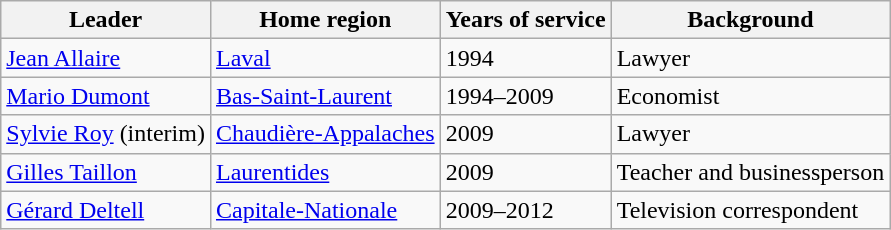<table class="wikitable">
<tr>
<th>Leader</th>
<th>Home region</th>
<th>Years of service</th>
<th>Background</th>
</tr>
<tr>
<td><a href='#'>Jean Allaire</a></td>
<td><a href='#'>Laval</a></td>
<td>1994</td>
<td>Lawyer</td>
</tr>
<tr>
<td><a href='#'>Mario Dumont</a></td>
<td><a href='#'>Bas-Saint-Laurent</a></td>
<td>1994–2009</td>
<td>Economist</td>
</tr>
<tr>
<td><a href='#'>Sylvie Roy</a> (interim)</td>
<td><a href='#'>Chaudière-Appalaches</a></td>
<td>2009</td>
<td>Lawyer</td>
</tr>
<tr>
<td><a href='#'>Gilles Taillon</a></td>
<td><a href='#'>Laurentides</a></td>
<td>2009</td>
<td>Teacher and businessperson</td>
</tr>
<tr>
<td><a href='#'>Gérard Deltell</a></td>
<td><a href='#'>Capitale-Nationale</a></td>
<td>2009–2012</td>
<td>Television correspondent</td>
</tr>
</table>
